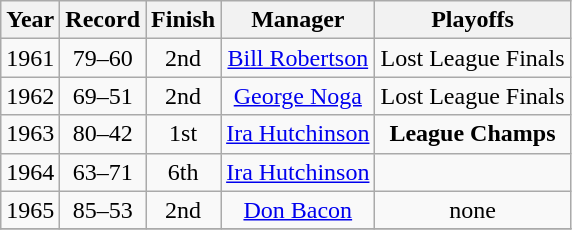<table class="wikitable" style="text-align:center">
<tr>
<th>Year</th>
<th>Record</th>
<th>Finish</th>
<th>Manager</th>
<th>Playoffs</th>
</tr>
<tr>
<td>1961</td>
<td>79–60</td>
<td>2nd</td>
<td><a href='#'>Bill Robertson</a></td>
<td>Lost League Finals</td>
</tr>
<tr>
<td>1962</td>
<td>69–51</td>
<td>2nd</td>
<td><a href='#'>George Noga</a></td>
<td>Lost League Finals</td>
</tr>
<tr>
<td>1963</td>
<td>80–42</td>
<td>1st</td>
<td><a href='#'>Ira Hutchinson</a></td>
<td><strong>League Champs</strong></td>
</tr>
<tr>
<td>1964</td>
<td>63–71</td>
<td>6th</td>
<td><a href='#'>Ira Hutchinson</a></td>
<td></td>
</tr>
<tr>
<td>1965</td>
<td>85–53</td>
<td>2nd</td>
<td><a href='#'>Don Bacon</a></td>
<td>none</td>
</tr>
<tr>
</tr>
</table>
